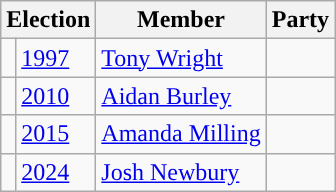<table class="wikitable">
<tr>
<th colspan="2">Election</th>
<th>Member</th>
<th>Party</th>
</tr>
<tr>
<td style="color:inherit;background-color: "></td>
<td><a href='#'>1997</a></td>
<td><a href='#'>Tony Wright</a></td>
<td></td>
</tr>
<tr>
<td style="color:inherit;background-color: "></td>
<td><a href='#'>2010</a></td>
<td><a href='#'>Aidan Burley</a></td>
<td></td>
</tr>
<tr>
<td style="color:inherit;background-color: "></td>
<td><a href='#'>2015</a></td>
<td><a href='#'>Amanda Milling</a></td>
<td></td>
</tr>
<tr>
<td style="color:inherit;background-color: "></td>
<td><a href='#'>2024</a></td>
<td><a href='#'>Josh Newbury</a></td>
<td></td>
</tr>
</table>
